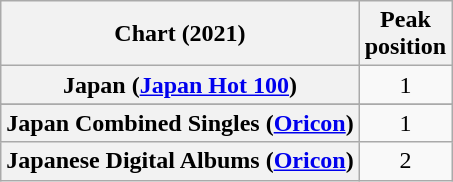<table class="wikitable sortable plainrowheaders" style="text-align:center">
<tr>
<th scope="col">Chart (2021)</th>
<th scope="col">Peak<br>position</th>
</tr>
<tr>
<th scope="row">Japan (<a href='#'>Japan Hot 100</a>)</th>
<td>1</td>
</tr>
<tr>
</tr>
<tr>
<th scope="row">Japan Combined Singles (<a href='#'>Oricon</a>)</th>
<td>1</td>
</tr>
<tr>
<th scope="row">Japanese Digital Albums (<a href='#'>Oricon</a>)</th>
<td>2</td>
</tr>
</table>
